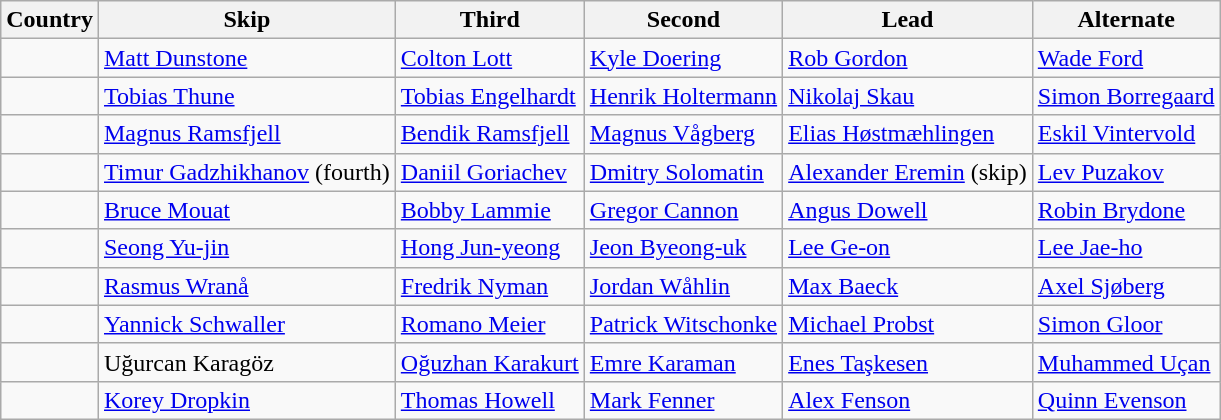<table class=wikitable>
<tr>
<th>Country</th>
<th>Skip</th>
<th>Third</th>
<th>Second</th>
<th>Lead</th>
<th>Alternate</th>
</tr>
<tr>
<td></td>
<td><a href='#'>Matt Dunstone</a></td>
<td><a href='#'>Colton Lott</a></td>
<td><a href='#'>Kyle Doering</a></td>
<td><a href='#'>Rob Gordon</a></td>
<td><a href='#'>Wade Ford</a></td>
</tr>
<tr>
<td></td>
<td><a href='#'>Tobias Thune</a></td>
<td><a href='#'>Tobias Engelhardt</a></td>
<td><a href='#'>Henrik Holtermann</a></td>
<td><a href='#'>Nikolaj Skau</a></td>
<td><a href='#'>Simon Borregaard</a></td>
</tr>
<tr>
<td></td>
<td><a href='#'>Magnus Ramsfjell</a></td>
<td><a href='#'>Bendik Ramsfjell</a></td>
<td><a href='#'>Magnus Vågberg</a></td>
<td><a href='#'>Elias Høstmæhlingen</a></td>
<td><a href='#'>Eskil Vintervold</a></td>
</tr>
<tr>
<td></td>
<td><a href='#'>Timur Gadzhikhanov</a> (fourth)</td>
<td><a href='#'>Daniil Goriachev</a></td>
<td><a href='#'>Dmitry Solomatin</a></td>
<td><a href='#'>Alexander Eremin</a> (skip)</td>
<td><a href='#'>Lev Puzakov</a></td>
</tr>
<tr>
<td></td>
<td><a href='#'>Bruce Mouat</a></td>
<td><a href='#'>Bobby Lammie</a></td>
<td><a href='#'>Gregor Cannon</a></td>
<td><a href='#'>Angus Dowell</a></td>
<td><a href='#'>Robin Brydone</a></td>
</tr>
<tr>
<td></td>
<td><a href='#'>Seong Yu-jin</a></td>
<td><a href='#'>Hong Jun-yeong</a></td>
<td><a href='#'>Jeon Byeong-uk</a></td>
<td><a href='#'>Lee Ge-on</a></td>
<td><a href='#'>Lee Jae-ho</a></td>
</tr>
<tr>
<td></td>
<td><a href='#'>Rasmus Wranå</a></td>
<td><a href='#'>Fredrik Nyman</a></td>
<td><a href='#'>Jordan Wåhlin</a></td>
<td><a href='#'>Max Baeck</a></td>
<td><a href='#'>Axel Sjøberg</a></td>
</tr>
<tr>
<td></td>
<td><a href='#'>Yannick Schwaller</a></td>
<td><a href='#'>Romano Meier</a></td>
<td><a href='#'>Patrick Witschonke</a></td>
<td><a href='#'>Michael Probst</a></td>
<td><a href='#'>Simon Gloor</a></td>
</tr>
<tr>
<td></td>
<td>Uğurcan Karagöz</td>
<td><a href='#'>Oğuzhan Karakurt</a></td>
<td><a href='#'>Emre Karaman</a></td>
<td><a href='#'>Enes Taşkesen</a></td>
<td><a href='#'>Muhammed Uçan</a></td>
</tr>
<tr>
<td></td>
<td><a href='#'>Korey Dropkin</a></td>
<td><a href='#'>Thomas Howell</a></td>
<td><a href='#'>Mark Fenner</a></td>
<td><a href='#'>Alex Fenson</a></td>
<td><a href='#'>Quinn Evenson</a></td>
</tr>
</table>
